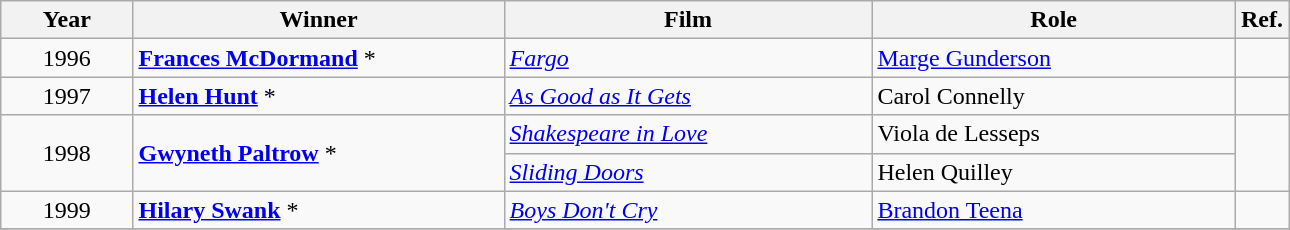<table class="wikitable" width="68%" cellpadding="5">
<tr>
<th width="100"><strong>Year</strong></th>
<th width="300"><strong>Winner</strong></th>
<th width="300"><strong>Film</strong></th>
<th width="300"><strong>Role</strong></th>
<th>Ref.</th>
</tr>
<tr>
<td style="text-align:center;">1996</td>
<td><strong><a href='#'>Frances McDormand</a></strong> *</td>
<td><em><a href='#'>Fargo</a></em></td>
<td><a href='#'>Marge Gunderson</a></td>
<td></td>
</tr>
<tr>
<td style="text-align:center;">1997</td>
<td><strong><a href='#'>Helen Hunt</a></strong> *</td>
<td><em><a href='#'>As Good as It Gets</a></em></td>
<td>Carol Connelly</td>
<td></td>
</tr>
<tr>
<td rowspan="2" style="text-align:center;">1998</td>
<td rowspan="2"><strong><a href='#'>Gwyneth Paltrow</a></strong> *</td>
<td><em><a href='#'>Shakespeare in Love</a></em></td>
<td>Viola de Lesseps</td>
<td rowspan="2"></td>
</tr>
<tr>
<td><em><a href='#'>Sliding Doors</a></em></td>
<td>Helen Quilley</td>
</tr>
<tr>
<td style="text-align:center;">1999</td>
<td><strong><a href='#'>Hilary Swank</a></strong> *</td>
<td><em><a href='#'>Boys Don't Cry</a></em></td>
<td><a href='#'>Brandon Teena</a></td>
<td></td>
</tr>
<tr>
</tr>
</table>
